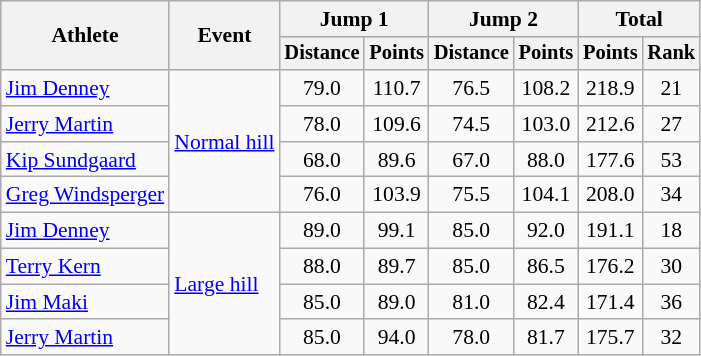<table class=wikitable style=font-size:90%;text-align:center>
<tr>
<th rowspan=2>Athlete</th>
<th rowspan=2>Event</th>
<th colspan=2>Jump 1</th>
<th colspan=2>Jump 2</th>
<th colspan=2>Total</th>
</tr>
<tr style=font-size:95%>
<th>Distance</th>
<th>Points</th>
<th>Distance</th>
<th>Points</th>
<th>Points</th>
<th>Rank</th>
</tr>
<tr>
<td align=left><a href='#'>Jim Denney</a></td>
<td align=left rowspan=4><a href='#'>Normal hill</a></td>
<td>79.0</td>
<td>110.7</td>
<td>76.5</td>
<td>108.2</td>
<td>218.9</td>
<td>21</td>
</tr>
<tr>
<td align=left><a href='#'>Jerry Martin</a></td>
<td>78.0</td>
<td>109.6</td>
<td>74.5</td>
<td>103.0</td>
<td>212.6</td>
<td>27</td>
</tr>
<tr>
<td align=left><a href='#'>Kip Sundgaard</a></td>
<td>68.0</td>
<td>89.6</td>
<td>67.0</td>
<td>88.0</td>
<td>177.6</td>
<td>53</td>
</tr>
<tr>
<td align=left><a href='#'>Greg Windsperger</a></td>
<td>76.0</td>
<td>103.9</td>
<td>75.5</td>
<td>104.1</td>
<td>208.0</td>
<td>34</td>
</tr>
<tr>
<td align=left><a href='#'>Jim Denney</a></td>
<td align=left rowspan=4><a href='#'>Large hill</a></td>
<td>89.0</td>
<td>99.1</td>
<td>85.0</td>
<td>92.0</td>
<td>191.1</td>
<td>18</td>
</tr>
<tr>
<td align=left><a href='#'>Terry Kern</a></td>
<td>88.0</td>
<td>89.7</td>
<td>85.0</td>
<td>86.5</td>
<td>176.2</td>
<td>30</td>
</tr>
<tr>
<td align=left><a href='#'>Jim Maki</a></td>
<td>85.0</td>
<td>89.0</td>
<td>81.0</td>
<td>82.4</td>
<td>171.4</td>
<td>36</td>
</tr>
<tr>
<td align=left><a href='#'>Jerry Martin</a></td>
<td>85.0</td>
<td>94.0</td>
<td>78.0</td>
<td>81.7</td>
<td>175.7</td>
<td>32</td>
</tr>
</table>
